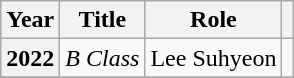<table class="wikitable plainrowheaders sortable">
<tr>
<th>Year</th>
<th>Title</th>
<th>Role</th>
<th class="unsortable"></th>
</tr>
<tr>
<th scope="row">2022</th>
<td><em>B Class</em></td>
<td>Lee Suhyeon</td>
<td></td>
</tr>
<tr>
</tr>
</table>
